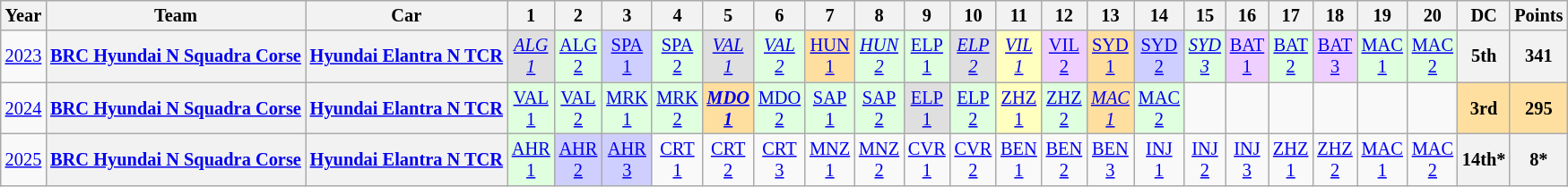<table class="wikitable" style="text-align:center; font-size:85%">
<tr>
<th>Year</th>
<th>Team</th>
<th>Car</th>
<th>1</th>
<th>2</th>
<th>3</th>
<th>4</th>
<th>5</th>
<th>6</th>
<th>7</th>
<th>8</th>
<th>9</th>
<th>10</th>
<th>11</th>
<th>12</th>
<th>13</th>
<th>14</th>
<th>15</th>
<th>16</th>
<th>17</th>
<th>18</th>
<th>19</th>
<th>20</th>
<th>DC</th>
<th>Points</th>
</tr>
<tr>
<td><a href='#'>2023</a></td>
<th><a href='#'>BRC Hyundai N Squadra Corse</a></th>
<th><a href='#'>Hyundai Elantra N TCR</a></th>
<td style="background:#DFDFDF;"><em><a href='#'>ALG<br>1</a></em><br></td>
<td style="background:#DFFFDF;"><a href='#'>ALG<br>2</a><br></td>
<td style="background:#CFCFFF;"><a href='#'>SPA<br>1</a><br></td>
<td style="background:#DFFFDF;"><a href='#'>SPA<br>2</a><br></td>
<td style="background:#DFDFDF;"><em><a href='#'>VAL<br>1</a></em><br></td>
<td style="background:#DFFFDF;"><em><a href='#'>VAL<br>2</a></em><br></td>
<td style="background:#FFDF9F;"><a href='#'>HUN<br>1</a><br></td>
<td style="background:#DFFFDF;"><em><a href='#'>HUN<br>2</a></em><br></td>
<td style="background:#DFFFDF;"><a href='#'>ELP<br>1</a><br></td>
<td style="background:#DFDFDF;"><em><a href='#'>ELP<br>2</a></em><br></td>
<td style="background:#FFFFBF;"><em><a href='#'>VIL<br>1</a></em><br></td>
<td style="background:#EFCFFF;"><a href='#'>VIL<br>2</a><br></td>
<td style="background:#FFDF9F;"><a href='#'>SYD<br>1</a><br></td>
<td style="background:#CFCFFF;"><a href='#'>SYD<br>2</a><br></td>
<td style="background:#DFFFDF;"><em><a href='#'>SYD<br>3</a></em><br></td>
<td style="background:#EFCFFF;"><a href='#'>BAT<br>1</a><br></td>
<td style="background:#DFFFDF;"><a href='#'>BAT<br>2</a><br></td>
<td style="background:#EFCFFF;"><a href='#'>BAT<br>3</a><br></td>
<td style="background:#DFFFDF;"><a href='#'>MAC<br>1</a><br></td>
<td style="background:#DFFFDF;"><a href='#'>MAC<br>2</a><br></td>
<th>5th</th>
<th>341</th>
</tr>
<tr>
<td><a href='#'>2024</a></td>
<th><a href='#'>BRC Hyundai N Squadra Corse</a></th>
<th><a href='#'>Hyundai Elantra N TCR</a></th>
<td style="background:#DFFFDF;"><a href='#'>VAL<br>1</a><br></td>
<td style="background:#DFFFDF;"><a href='#'>VAL<br>2</a><br></td>
<td style="background:#DFFFDF;"><a href='#'>MRK<br>1</a><br></td>
<td style="background:#DFFFDF;"><a href='#'>MRK<br>2</a><br></td>
<td style="background:#FFDF9F;"><strong><em><a href='#'>MDO<br>1</a></em></strong><br></td>
<td style="background:#DFFFDF;"><a href='#'>MDO<br>2</a><br></td>
<td style="background:#DFFFDF;"><a href='#'>SAP<br>1</a><br></td>
<td style="background:#DFFFDF;"><a href='#'>SAP<br>2</a><br></td>
<td style="background:#DFDFDF;"><a href='#'>ELP<br>1</a><br></td>
<td style="background:#DFFFDF;"><a href='#'>ELP<br>2</a><br></td>
<td style="background:#FFFFBF;"><a href='#'>ZHZ<br>1</a><br></td>
<td style="background:#DFFFDF;"><a href='#'>ZHZ<br>2</a><br></td>
<td style="background:#FFDF9F;"><em><a href='#'>MAC<br>1</a></em><br></td>
<td style="background:#DFFFDF;"><a href='#'>MAC<br>2</a><br></td>
<td></td>
<td></td>
<td></td>
<td></td>
<td></td>
<td></td>
<th style="background:#FFDF9F;">3rd</th>
<th style="background:#FFDF9F;">295</th>
</tr>
<tr>
<td><a href='#'>2025</a></td>
<th><a href='#'>BRC Hyundai N Squadra Corse</a></th>
<th><a href='#'>Hyundai Elantra N TCR</a></th>
<td style="background:#DFFFDF;"><a href='#'>AHR<br>1</a><br></td>
<td style="background:#CFCFFF;"><a href='#'>AHR<br>2</a><br></td>
<td style="background:#CFCFFF;"><a href='#'>AHR<br>3</a><br></td>
<td style="background:#;"><a href='#'>CRT<br>1</a><br></td>
<td style="background:#;"><a href='#'>CRT<br>2</a><br></td>
<td style="background:#;"><a href='#'>CRT<br>3</a><br></td>
<td style="background:#;"><a href='#'>MNZ<br>1</a><br></td>
<td style="background:#;"><a href='#'>MNZ<br>2</a><br></td>
<td style="background:#;"><a href='#'>CVR<br>1</a><br></td>
<td style="background:#;"><a href='#'>CVR<br>2</a><br></td>
<td style="background:#;"><a href='#'>BEN<br>1</a><br></td>
<td style="background:#;"><a href='#'>BEN<br>2</a><br></td>
<td style="background:#;"><a href='#'>BEN<br>3</a><br></td>
<td style="background:#;"><a href='#'>INJ<br>1</a><br></td>
<td style="background:#;"><a href='#'>INJ<br>2</a><br></td>
<td style="background:#;"><a href='#'>INJ<br>3</a><br></td>
<td style="background:#;"><a href='#'>ZHZ<br>1</a><br></td>
<td style="background:#;"><a href='#'>ZHZ<br>2</a><br></td>
<td style="background:#;"><a href='#'>MAC<br>1</a><br></td>
<td style="background:#;"><a href='#'>MAC<br>2</a><br></td>
<th>14th*</th>
<th>8*</th>
</tr>
</table>
